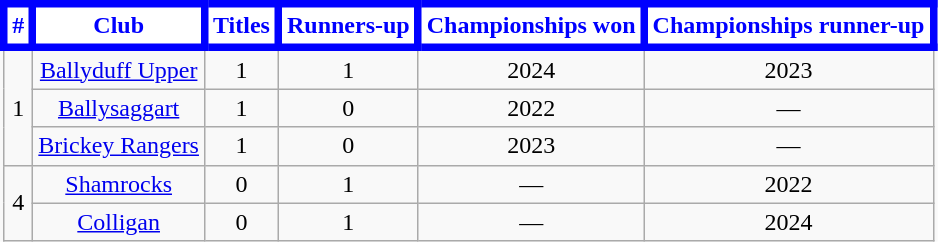<table class="wikitable sortable" style="text-align:center;">
<tr>
<th style="background:white;color:blue; border:5px solid blue">#</th>
<th style="background:white;color:blue; border:5px solid blue">Club</th>
<th style="background:white;color:blue; border:5px solid blue">Titles</th>
<th style="background:white;color:blue; border:5px solid blue">Runners-up</th>
<th style="background:white;color:blue; border:5px solid blue">Championships won</th>
<th style="background:white;color:blue; border:5px solid blue">Championships runner-up</th>
</tr>
<tr>
<td rowspan="3">1</td>
<td><a href='#'>Ballyduff Upper</a></td>
<td>1</td>
<td>1</td>
<td>2024</td>
<td>2023</td>
</tr>
<tr>
<td><a href='#'>Ballysaggart</a></td>
<td>1</td>
<td>0</td>
<td>2022</td>
<td>—</td>
</tr>
<tr>
<td><a href='#'>Brickey Rangers</a></td>
<td>1</td>
<td>0</td>
<td>2023</td>
<td>—</td>
</tr>
<tr>
<td rowspan="2">4</td>
<td><a href='#'>Shamrocks</a></td>
<td>0</td>
<td>1</td>
<td>—</td>
<td>2022</td>
</tr>
<tr>
<td><a href='#'>Colligan</a></td>
<td>0</td>
<td>1</td>
<td>—</td>
<td>2024</td>
</tr>
</table>
